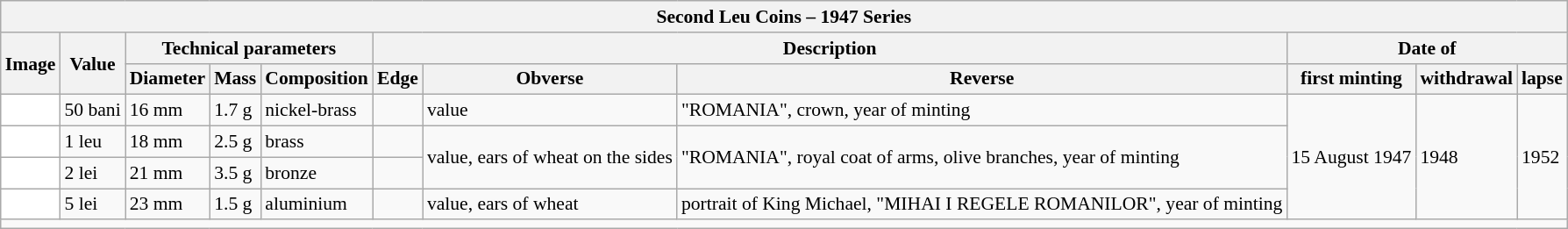<table class="wikitable" style="font-size: 90%">
<tr>
<th colspan="11">Second Leu Coins –  1947 Series</th>
</tr>
<tr>
<th rowspan="2">Image</th>
<th rowspan="2">Value</th>
<th colspan="3">Technical parameters</th>
<th colspan="3">Description</th>
<th colspan="3">Date of</th>
</tr>
<tr>
<th>Diameter</th>
<th>Mass</th>
<th>Composition</th>
<th>Edge</th>
<th>Obverse</th>
<th>Reverse</th>
<th>first minting</th>
<th>withdrawal</th>
<th>lapse</th>
</tr>
<tr>
<td align="center" bgcolor="white"></td>
<td>50 bani</td>
<td>16 mm</td>
<td>1.7 g</td>
<td>nickel-brass</td>
<td></td>
<td>value</td>
<td>"ROMANIA", crown, year of minting</td>
<td rowspan=4>15 August 1947</td>
<td rowspan=4>1948</td>
<td rowspan=4>1952</td>
</tr>
<tr>
<td align="center" bgcolor="white"></td>
<td>1 leu</td>
<td>18 mm</td>
<td>2.5 g</td>
<td>brass</td>
<td></td>
<td rowspan=2>value, ears of wheat on the sides</td>
<td rowspan=2>"ROMANIA", royal coat of arms, olive branches, year of minting</td>
</tr>
<tr>
<td align="center" bgcolor="white"></td>
<td>2 lei</td>
<td>21 mm</td>
<td>3.5 g</td>
<td>bronze</td>
<td></td>
</tr>
<tr>
<td align="center" bgcolor="white"></td>
<td>5 lei</td>
<td>23 mm</td>
<td>1.5 g</td>
<td>aluminium</td>
<td></td>
<td>value, ears of wheat</td>
<td>portrait of King Michael, "MIHAI I REGELE ROMANILOR", year of minting</td>
</tr>
<tr>
<td colspan="11"></td>
</tr>
</table>
